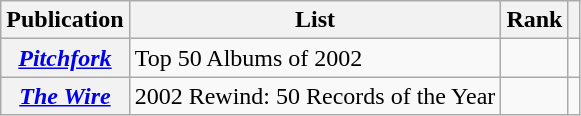<table class="wikitable sortable plainrowheaders">
<tr>
<th scope="col">Publication</th>
<th scope="col">List</th>
<th scope="col">Rank</th>
<th scope="col" class="unsortable"></th>
</tr>
<tr>
<th scope="row"><em><a href='#'>Pitchfork</a></em></th>
<td>Top 50 Albums of 2002</td>
<td></td>
<td></td>
</tr>
<tr>
<th scope="row"><em><a href='#'>The Wire</a></em></th>
<td>2002 Rewind: 50 Records of the Year</td>
<td></td>
<td></td>
</tr>
</table>
